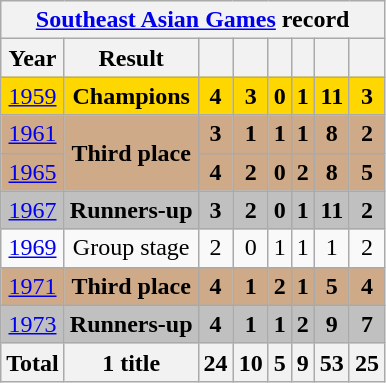<table class="wikitable" style="text-align:center;">
<tr>
<th colspan="8"><a href='#'>Southeast Asian Games</a> record</th>
</tr>
<tr>
<th>Year</th>
<th>Result</th>
<th></th>
<th></th>
<th></th>
<th></th>
<th></th>
<th></th>
</tr>
<tr bgcolor=gold>
<td> <a href='#'>1959</a></td>
<td><strong>Champions</strong></td>
<td><strong>4</strong></td>
<td><strong>3</strong></td>
<td><strong>0</strong></td>
<td><strong>1</strong></td>
<td><strong>11</strong></td>
<td><strong>3</strong></td>
</tr>
<tr style="background:#cfaa88;">
<td> <a href='#'>1961</a></td>
<td rowspan="2"><strong>Third place</strong></td>
<td><strong>3</strong></td>
<td><strong>1</strong></td>
<td><strong>1</strong></td>
<td><strong>1</strong></td>
<td><strong>8</strong></td>
<td><strong>2</strong></td>
</tr>
<tr style="background:#cfaa88;">
<td> <a href='#'>1965</a></td>
<td><strong>4</strong></td>
<td><strong>2</strong></td>
<td><strong>0</strong></td>
<td><strong>2</strong></td>
<td><strong>8</strong></td>
<td><strong>5</strong></td>
</tr>
<tr style="background:Silver;">
<td> <a href='#'>1967</a></td>
<td><strong>Runners-up</strong></td>
<td><strong>3</strong></td>
<td><strong>2</strong></td>
<td><strong>0</strong></td>
<td><strong>1</strong></td>
<td><strong>11</strong></td>
<td><strong>2</strong></td>
</tr>
<tr>
<td> <a href='#'>1969</a></td>
<td>Group stage</td>
<td>2</td>
<td>0</td>
<td>1</td>
<td>1</td>
<td>1</td>
<td>2</td>
</tr>
<tr style="background:#cfaa88;">
<td> <a href='#'>1971</a></td>
<td><strong>Third place</strong></td>
<td><strong>4</strong></td>
<td><strong>1</strong></td>
<td><strong>2</strong></td>
<td><strong>1</strong></td>
<td><strong>5</strong></td>
<td><strong>4</strong></td>
</tr>
<tr style="background:Silver;">
<td> <a href='#'>1973</a></td>
<td><strong>Runners-up</strong></td>
<td><strong>4</strong></td>
<td><strong>1</strong></td>
<td><strong>1</strong></td>
<td><strong>2</strong></td>
<td><strong>9</strong></td>
<td><strong>7</strong></td>
</tr>
<tr>
<th>Total</th>
<th>1 title</th>
<th>24</th>
<th>10</th>
<th>5</th>
<th>9</th>
<th>53</th>
<th>25</th>
</tr>
</table>
